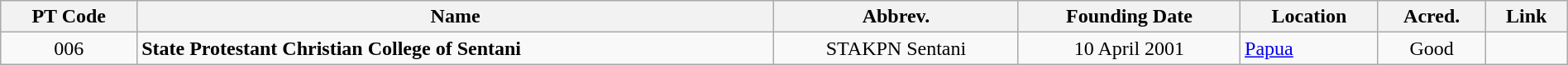<table class="wikitable sortable" style="width:100%; text-align:center;">
<tr>
<th>PT Code<br></th>
<th>Name</th>
<th>Abbrev.</th>
<th data-sort-type="date">Founding  Date</th>
<th>Location</th>
<th>Acred.</th>
<th class="unsortable">Link</th>
</tr>
<tr>
<td>006</td>
<td style="text-align:left;"><strong>State Protestant Christian College of Sentani</strong><br></td>
<td>STAKPN Sentani</td>
<td>10 April 2001</td>
<td style="text-align:left;"><a href='#'>Papua</a></td>
<td>Good</td>
<td></td>
</tr>
</table>
